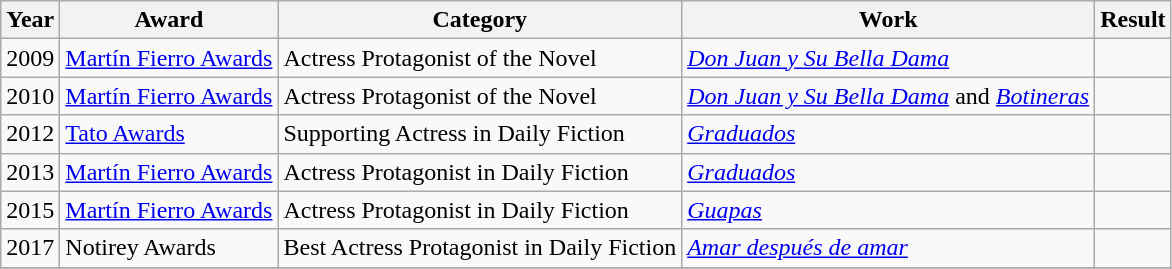<table class="wikitable">
<tr>
<th>Year</th>
<th>Award</th>
<th>Category</th>
<th>Work</th>
<th>Result</th>
</tr>
<tr>
<td>2009</td>
<td><a href='#'>Martín Fierro Awards</a></td>
<td>Actress Protagonist of the Novel</td>
<td><em><a href='#'>Don Juan y Su Bella Dama</a></em></td>
<td></td>
</tr>
<tr>
<td>2010</td>
<td><a href='#'>Martín Fierro Awards</a></td>
<td>Actress Protagonist of the Novel</td>
<td><em><a href='#'>Don Juan y Su Bella Dama</a></em> and <em><a href='#'>Botineras</a></em></td>
<td></td>
</tr>
<tr>
<td>2012</td>
<td><a href='#'>Tato Awards</a></td>
<td>Supporting Actress in Daily Fiction</td>
<td><em><a href='#'>Graduados</a></em></td>
<td></td>
</tr>
<tr>
<td>2013</td>
<td><a href='#'>Martín Fierro Awards</a></td>
<td>Actress Protagonist in Daily Fiction</td>
<td><em><a href='#'>Graduados</a></em></td>
<td></td>
</tr>
<tr>
<td>2015</td>
<td><a href='#'>Martín Fierro Awards</a></td>
<td>Actress Protagonist in Daily Fiction</td>
<td><em><a href='#'>Guapas</a></em></td>
<td></td>
</tr>
<tr>
<td>2017</td>
<td>Notirey Awards</td>
<td>Best Actress Protagonist in Daily Fiction</td>
<td><em><a href='#'>Amar después de amar</a></em></td>
<td></td>
</tr>
<tr>
</tr>
</table>
